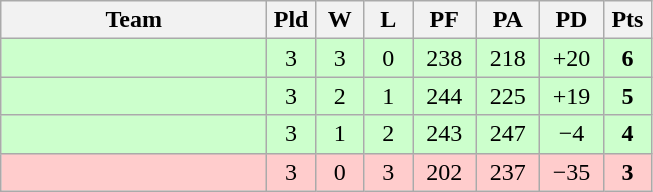<table class="wikitable" style="text-align:center;">
<tr>
<th width=170>Team</th>
<th width=25>Pld</th>
<th width=25>W</th>
<th width=25>L</th>
<th width=35>PF</th>
<th width=35>PA</th>
<th width=35>PD</th>
<th width=25>Pts</th>
</tr>
<tr style="background: #ccffcc;">
<td align="left"></td>
<td>3</td>
<td>3</td>
<td>0</td>
<td>238</td>
<td>218</td>
<td>+20</td>
<td><strong>6</strong></td>
</tr>
<tr style="background: #ccffcc;">
<td align="left"></td>
<td>3</td>
<td>2</td>
<td>1</td>
<td>244</td>
<td>225</td>
<td>+19</td>
<td><strong>5</strong></td>
</tr>
<tr style="background: #ccffcc;">
<td align="left"></td>
<td>3</td>
<td>1</td>
<td>2</td>
<td>243</td>
<td>247</td>
<td>−4</td>
<td><strong>4</strong></td>
</tr>
<tr style="background: #ffcccc;">
<td align="left"></td>
<td>3</td>
<td>0</td>
<td>3</td>
<td>202</td>
<td>237</td>
<td>−35</td>
<td><strong>3</strong></td>
</tr>
</table>
